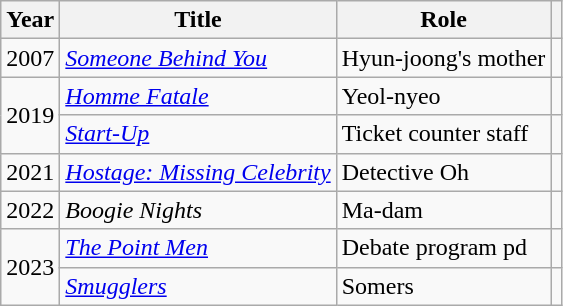<table class="wikitable sortable plainrowheaders">
<tr>
<th scope="col">Year</th>
<th scope="col">Title</th>
<th scope="col">Role</th>
<th></th>
</tr>
<tr>
<td scope="row">2007</td>
<td><em><a href='#'>Someone Behind You</a></em></td>
<td>Hyun-joong's mother</td>
<td></td>
</tr>
<tr>
<td rowspan="2">2019</td>
<td><em><a href='#'>Homme Fatale</a></em></td>
<td>Yeol-nyeo</td>
<td></td>
</tr>
<tr>
<td><em><a href='#'>Start-Up</a></em></td>
<td>Ticket counter staff</td>
<td></td>
</tr>
<tr>
<td scope="row">2021</td>
<td><em><a href='#'>Hostage: Missing Celebrity</a></em></td>
<td>Detective Oh</td>
<td></td>
</tr>
<tr>
<td scope="row">2022</td>
<td><em>Boogie Nights</em></td>
<td>Ma-dam</td>
<td></td>
</tr>
<tr>
<td scope="row" rowspan="2">2023</td>
<td><em><a href='#'>The Point Men</a></em></td>
<td>Debate program pd</td>
<td></td>
</tr>
<tr>
<td><em><a href='#'>Smugglers</a></em></td>
<td>Somers</td>
<td></td>
</tr>
</table>
